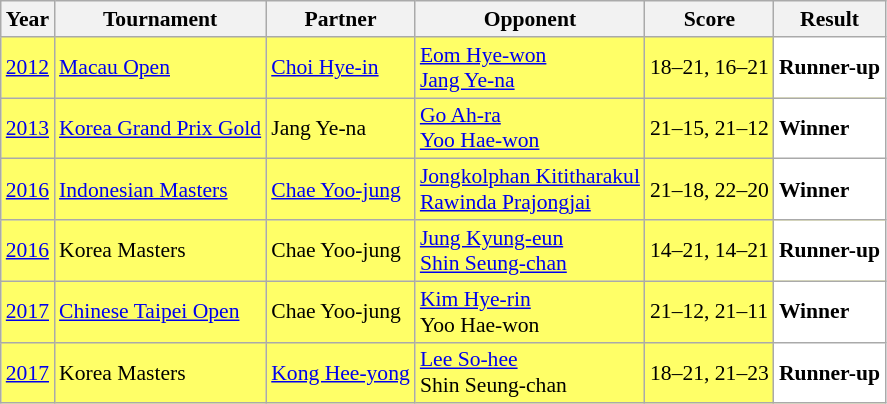<table class="sortable wikitable" style="font-size: 90%;">
<tr>
<th>Year</th>
<th>Tournament</th>
<th>Partner</th>
<th>Opponent</th>
<th>Score</th>
<th>Result</th>
</tr>
<tr style="background:#FFFF67">
<td align="center"><a href='#'>2012</a></td>
<td align="left"><a href='#'>Macau Open</a></td>
<td align="left"> <a href='#'>Choi Hye-in</a></td>
<td align="left"> <a href='#'>Eom Hye-won</a><br> <a href='#'>Jang Ye-na</a></td>
<td align="left">18–21, 16–21</td>
<td style="text-align:left; background:white"> <strong>Runner-up</strong></td>
</tr>
<tr style="background:#FFFF67">
<td align="center"><a href='#'>2013</a></td>
<td align="left"><a href='#'>Korea Grand Prix Gold</a></td>
<td align="left"> Jang Ye-na</td>
<td align="left"> <a href='#'>Go Ah-ra</a><br> <a href='#'>Yoo Hae-won</a></td>
<td align="left">21–15, 21–12</td>
<td style="text-align:left; background:white"> <strong>Winner</strong></td>
</tr>
<tr style="background:#FFFF67">
<td align="center"><a href='#'>2016</a></td>
<td align="left"><a href='#'>Indonesian Masters</a></td>
<td align="left"> <a href='#'>Chae Yoo-jung</a></td>
<td align="left"> <a href='#'>Jongkolphan Kititharakul</a><br> <a href='#'>Rawinda Prajongjai</a></td>
<td align="left">21–18, 22–20</td>
<td style="text-align:left; background:white"> <strong>Winner</strong></td>
</tr>
<tr style="background:#FFFF67">
<td align="center"><a href='#'>2016</a></td>
<td align="left">Korea Masters</td>
<td align="left"> Chae Yoo-jung</td>
<td align="left"> <a href='#'>Jung Kyung-eun</a><br> <a href='#'>Shin Seung-chan</a></td>
<td align="left">14–21, 14–21</td>
<td style="text-align:left; background:white"> <strong>Runner-up</strong></td>
</tr>
<tr style="background:#FFFF67">
<td align="center"><a href='#'>2017</a></td>
<td align="left"><a href='#'>Chinese Taipei Open</a></td>
<td align="left"> Chae Yoo-jung</td>
<td align="left"> <a href='#'>Kim Hye-rin</a><br> Yoo Hae-won</td>
<td align="left">21–12, 21–11</td>
<td style="text-align:left; background:white"> <strong>Winner</strong></td>
</tr>
<tr style="background:#FFFF67">
<td align="center"><a href='#'>2017</a></td>
<td align="left">Korea Masters</td>
<td align="left"> <a href='#'>Kong Hee-yong</a></td>
<td align="left"> <a href='#'>Lee So-hee</a><br> Shin Seung-chan</td>
<td align="left">18–21, 21–23</td>
<td style="text-align:left; background:white"> <strong>Runner-up</strong></td>
</tr>
</table>
